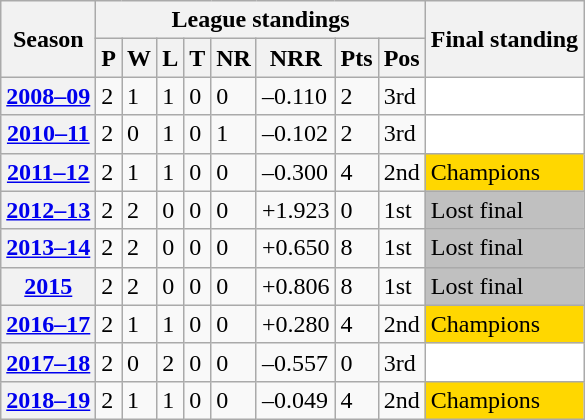<table class="wikitable sortable">
<tr>
<th scope="col" rowspan="2">Season</th>
<th scope="col" colspan="8">League standings</th>
<th scope="col" rowspan="2">Final standing</th>
</tr>
<tr>
<th scope="col">P</th>
<th scope="col">W</th>
<th scope="col">L</th>
<th scope="col">T</th>
<th scope="col">NR</th>
<th scope="col">NRR</th>
<th scope="col">Pts</th>
<th scope="col">Pos</th>
</tr>
<tr>
<th scope="row"><a href='#'>2008–09</a></th>
<td>2</td>
<td>1</td>
<td>1</td>
<td>0</td>
<td>0</td>
<td>–0.110</td>
<td>2</td>
<td>3rd</td>
<td style="background: white;"></td>
</tr>
<tr>
<th scope="row"><a href='#'>2010–11</a></th>
<td>2</td>
<td>0</td>
<td>1</td>
<td>0</td>
<td>1</td>
<td>–0.102</td>
<td>2</td>
<td>3rd</td>
<td style="background: white;"></td>
</tr>
<tr>
<th scope="row"><a href='#'>2011–12</a></th>
<td>2</td>
<td>1</td>
<td>1</td>
<td>0</td>
<td>0</td>
<td>–0.300</td>
<td>4</td>
<td>2nd</td>
<td style="background: gold;">Champions</td>
</tr>
<tr>
<th scope="row"><a href='#'>2012–13</a></th>
<td>2</td>
<td>2</td>
<td>0</td>
<td>0</td>
<td>0</td>
<td>+1.923</td>
<td>0</td>
<td>1st</td>
<td style="background: silver;">Lost final</td>
</tr>
<tr>
<th scope="row"><a href='#'>2013–14</a></th>
<td>2</td>
<td>2</td>
<td>0</td>
<td>0</td>
<td>0</td>
<td>+0.650</td>
<td>8</td>
<td>1st</td>
<td style="background: silver;">Lost final</td>
</tr>
<tr>
<th scope="row"><a href='#'>2015</a></th>
<td>2</td>
<td>2</td>
<td>0</td>
<td>0</td>
<td>0</td>
<td>+0.806</td>
<td>8</td>
<td>1st</td>
<td style="background: silver;">Lost final</td>
</tr>
<tr>
<th scope="row"><a href='#'>2016–17</a></th>
<td>2</td>
<td>1</td>
<td>1</td>
<td>0</td>
<td>0</td>
<td>+0.280</td>
<td>4</td>
<td>2nd</td>
<td style="background: gold;">Champions</td>
</tr>
<tr>
<th scope="row"><a href='#'>2017–18</a></th>
<td>2</td>
<td>0</td>
<td>2</td>
<td>0</td>
<td>0</td>
<td>–0.557</td>
<td>0</td>
<td>3rd</td>
<td style="background: white;"></td>
</tr>
<tr>
<th scope="row"><a href='#'>2018–19</a></th>
<td>2</td>
<td>1</td>
<td>1</td>
<td>0</td>
<td>0</td>
<td>–0.049</td>
<td>4</td>
<td>2nd</td>
<td style="background: gold;">Champions</td>
</tr>
</table>
